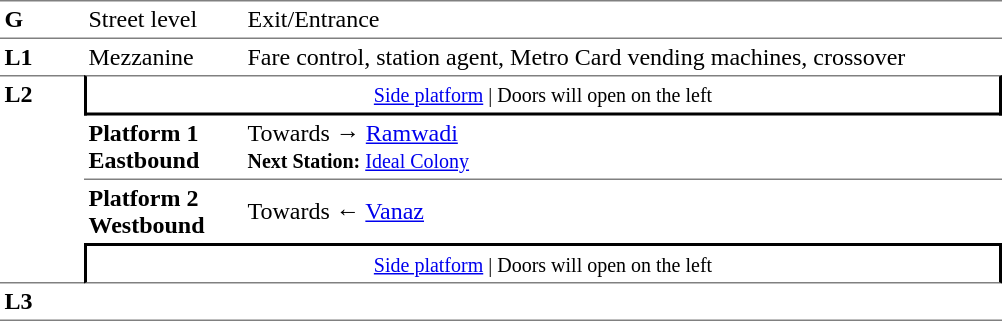<table table border=0 cellspacing=0 cellpadding=3>
<tr>
<td style="border-bottom:solid 1px grey;border-top:solid 1px grey;" width=50 valign=top><strong>G</strong></td>
<td style="border-top:solid 1px grey;border-bottom:solid 1px grey;" width=100 valign=top>Street level</td>
<td style="border-top:solid 1px grey;border-bottom:solid 1px grey;" width=500 valign=top>Exit/Entrance</td>
</tr>
<tr>
<td valign=top><strong>L1</strong></td>
<td valign=top>Mezzanine</td>
<td valign=top>Fare control, station agent, Metro Card vending machines, crossover<br></td>
</tr>
<tr>
<td style="border-top:solid 1px grey;border-bottom:solid 1px grey;" width=50 rowspan=4 valign=top><strong>L2</strong></td>
<td style="border-top:solid 1px grey;border-right:solid 2px black;border-left:solid 2px black;border-bottom:solid 2px black;text-align:center;" colspan=2><small><a href='#'>Side platform</a> | Doors will open on the left </small></td>
</tr>
<tr>
<td style="border-bottom:solid 1px grey;" width=100><span><strong>Platform 1</strong><br><strong>Eastbound</strong></span></td>
<td style="border-bottom:solid 1px grey;" width=500>Towards → <a href='#'>Ramwadi</a><br><small><strong>Next Station:</strong> <a href='#'>Ideal Colony</a></small></td>
</tr>
<tr>
<td><span><strong>Platform 2</strong><br><strong>Westbound</strong></span></td>
<td>Towards ← <a href='#'>Vanaz</a></td>
</tr>
<tr>
<td style="border-top:solid 2px black;border-right:solid 2px black;border-left:solid 2px black;border-bottom:solid 1px grey;" colspan=2  align=center><small><a href='#'>Side platform</a> | Doors will open on the left </small></td>
</tr>
<tr>
<td style="border-bottom:solid 1px grey;" width=50 rowspan=2 valign=top><strong>L3</strong></td>
<td style="border-bottom:solid 1px grey;" width=100></td>
<td style="border-bottom:solid 1px grey;" width=500></td>
</tr>
<tr>
</tr>
</table>
